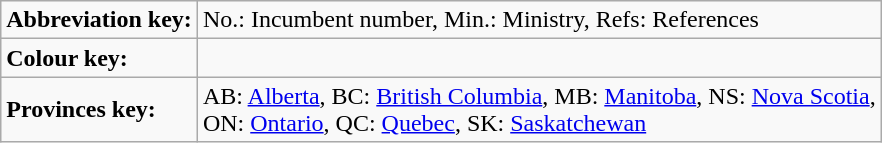<table class="wikitable sortable sticky-header" style=text-align:left" style="margin:1em auto;">
<tr>
<td><strong>Abbreviation key:</strong></td>
<td>No.: Incumbent number, Min.: Ministry, Refs: References</td>
</tr>
<tr>
<td><strong>Colour key:</strong></td>
<td>  </td>
</tr>
<tr>
<td><strong>Provinces key:</strong></td>
<td>AB: <a href='#'>Alberta</a>, BC: <a href='#'>British Columbia</a>, MB: <a href='#'>Manitoba</a>, NS: <a href='#'>Nova Scotia</a>,<br>ON: <a href='#'>Ontario</a>, QC: <a href='#'>Quebec</a>, SK: <a href='#'>Saskatchewan</a></td>
</tr>
</table>
